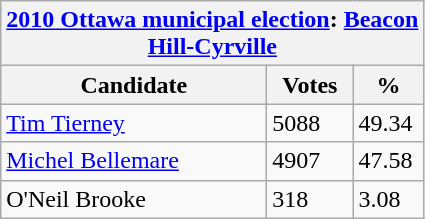<table class="wikitable">
<tr>
<th colspan="3"><a href='#'>2010 Ottawa municipal election</a>: <a href='#'>Beacon Hill-Cyrville</a></th>
</tr>
<tr>
<th style="width: 170px">Candidate</th>
<th style="width: 50px">Votes</th>
<th style="width: 40px">%</th>
</tr>
<tr>
<td><a href='#'>Tim Tierney</a></td>
<td>5088</td>
<td>49.34</td>
</tr>
<tr>
<td><a href='#'>Michel Bellemare</a></td>
<td>4907</td>
<td>47.58</td>
</tr>
<tr>
<td>O'Neil Brooke</td>
<td>318</td>
<td>3.08</td>
</tr>
</table>
